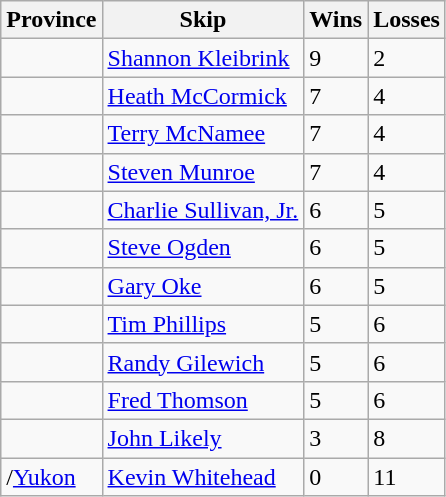<table class="wikitable" border="1">
<tr>
<th>Province</th>
<th>Skip</th>
<th>Wins</th>
<th>Losses</th>
</tr>
<tr>
<td></td>
<td><a href='#'>Shannon Kleibrink</a></td>
<td>9</td>
<td>2</td>
</tr>
<tr>
<td></td>
<td><a href='#'>Heath McCormick</a></td>
<td>7</td>
<td>4</td>
</tr>
<tr>
<td></td>
<td><a href='#'>Terry McNamee</a></td>
<td>7</td>
<td>4</td>
</tr>
<tr>
<td></td>
<td><a href='#'>Steven Munroe</a></td>
<td>7</td>
<td>4</td>
</tr>
<tr>
<td></td>
<td><a href='#'>Charlie Sullivan, Jr.</a></td>
<td>6</td>
<td>5</td>
</tr>
<tr>
<td></td>
<td><a href='#'>Steve Ogden</a></td>
<td>6</td>
<td>5</td>
</tr>
<tr>
<td></td>
<td><a href='#'>Gary Oke</a></td>
<td>6</td>
<td>5</td>
</tr>
<tr>
<td></td>
<td><a href='#'>Tim Phillips</a></td>
<td>5</td>
<td>6</td>
</tr>
<tr>
<td></td>
<td><a href='#'>Randy Gilewich</a></td>
<td>5</td>
<td>6</td>
</tr>
<tr>
<td></td>
<td><a href='#'>Fred Thomson</a></td>
<td>5</td>
<td>6</td>
</tr>
<tr>
<td></td>
<td><a href='#'>John Likely</a></td>
<td>3</td>
<td>8</td>
</tr>
<tr>
<td>/<a href='#'>Yukon</a></td>
<td><a href='#'>Kevin Whitehead</a></td>
<td>0</td>
<td>11</td>
</tr>
</table>
